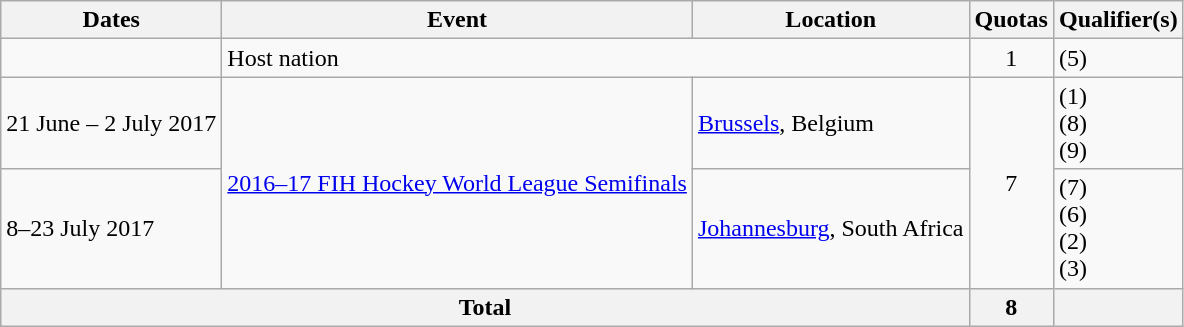<table class=wikitable>
<tr>
<th>Dates</th>
<th>Event</th>
<th>Location</th>
<th>Quotas</th>
<th>Qualifier(s)</th>
</tr>
<tr>
<td></td>
<td colspan=2>Host nation</td>
<td align=center>1</td>
<td> (5)</td>
</tr>
<tr>
<td>21 June – 2 July 2017</td>
<td rowspan=2><a href='#'>2016–17 FIH Hockey World League Semifinals</a></td>
<td><a href='#'>Brussels</a>, Belgium</td>
<td rowspan=2 align=center>7</td>
<td> (1)<br> (8)<br> (9)</td>
</tr>
<tr>
<td>8–23 July 2017</td>
<td><a href='#'>Johannesburg</a>, South Africa</td>
<td> (7)<br> (6)<br> (2)<br> (3)</td>
</tr>
<tr>
<th colspan="3">Total</th>
<th>8</th>
<th></th>
</tr>
</table>
